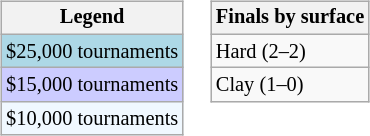<table>
<tr valign=top>
<td><br><table class=wikitable style="font-size:85%">
<tr>
<th>Legend</th>
</tr>
<tr style="background:lightblue;">
<td>$25,000 tournaments</td>
</tr>
<tr style="background:#ccccff;">
<td>$15,000 tournaments</td>
</tr>
<tr style="background:#f0f8ff;">
<td>$10,000 tournaments</td>
</tr>
</table>
</td>
<td><br><table class=wikitable style="font-size:85%">
<tr>
<th>Finals by surface</th>
</tr>
<tr>
<td>Hard (2–2)</td>
</tr>
<tr>
<td>Clay (1–0)</td>
</tr>
</table>
</td>
</tr>
</table>
